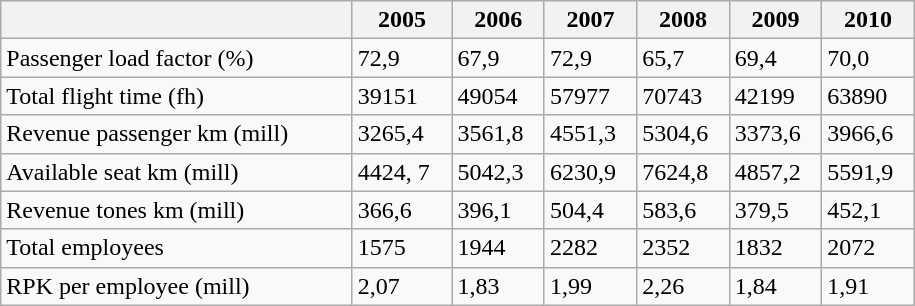<table style="width:610px" class="wikitable">
<tr>
<th></th>
<th>2005</th>
<th>2006</th>
<th>2007</th>
<th>2008</th>
<th>2009</th>
<th>2010</th>
</tr>
<tr>
<td>Passenger load factor (%)</td>
<td>72,9</td>
<td>67,9</td>
<td>72,9</td>
<td>65,7</td>
<td>69,4</td>
<td>70,0</td>
</tr>
<tr>
<td>Total flight time (fh)</td>
<td>39151</td>
<td>49054</td>
<td>57977</td>
<td>70743</td>
<td>42199</td>
<td>63890</td>
</tr>
<tr>
<td>Revenue passenger km (mill)</td>
<td>3265,4</td>
<td>3561,8</td>
<td>4551,3</td>
<td>5304,6</td>
<td>3373,6</td>
<td>3966,6</td>
</tr>
<tr>
<td>Available seat km (mill)</td>
<td>4424, 7</td>
<td>5042,3</td>
<td>6230,9</td>
<td>7624,8</td>
<td>4857,2</td>
<td>5591,9</td>
</tr>
<tr>
<td>Revenue tones km (mill)</td>
<td>366,6</td>
<td>396,1</td>
<td>504,4</td>
<td>583,6</td>
<td>379,5</td>
<td>452,1</td>
</tr>
<tr>
<td>Total employees</td>
<td>1575</td>
<td>1944</td>
<td>2282</td>
<td>2352</td>
<td>1832</td>
<td>2072</td>
</tr>
<tr>
<td>RPK per employee (mill)</td>
<td>2,07</td>
<td>1,83</td>
<td>1,99</td>
<td>2,26</td>
<td>1,84</td>
<td>1,91</td>
</tr>
</table>
